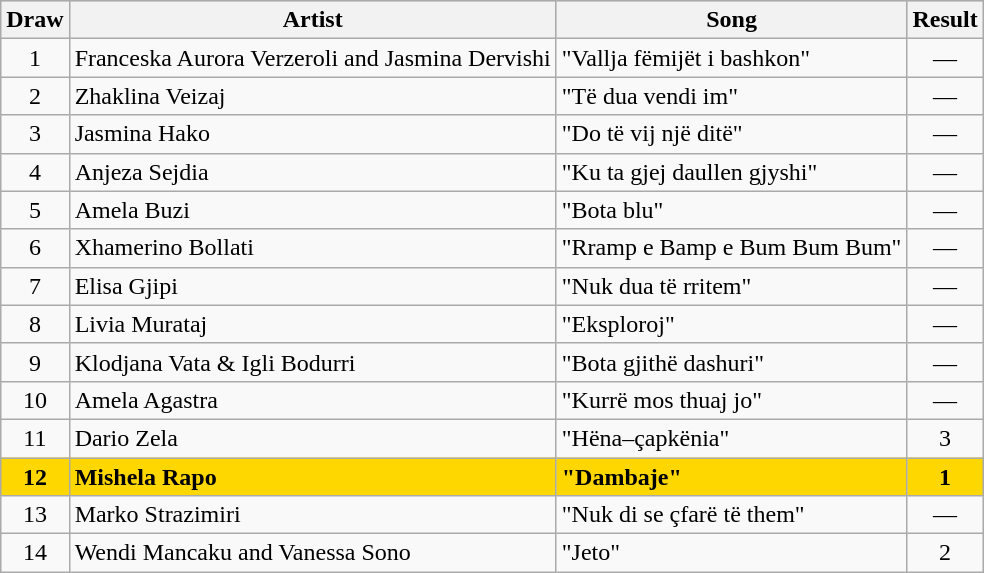<table class="sortable wikitable" style="margin: 1em auto 1em auto; text-align:center">
<tr bgcolor="#CCCCCC">
<th>Draw</th>
<th>Artist</th>
<th>Song</th>
<th>Result</th>
</tr>
<tr>
<td>1</td>
<td align="left">Franceska Aurora Verzeroli and Jasmina Dervishi</td>
<td align="left">"Vallja fëmijët i bashkon"</td>
<td>—</td>
</tr>
<tr>
<td>2</td>
<td align="left">Zhaklina Veizaj</td>
<td align="left">"Të dua vendi im"</td>
<td>—</td>
</tr>
<tr>
<td>3</td>
<td align="left">Jasmina Hako</td>
<td align="left">"Do të vij një ditë"</td>
<td>—</td>
</tr>
<tr>
<td>4</td>
<td align="left">Anjeza Sejdia</td>
<td align="left">"Ku ta gjej daullen gjyshi"</td>
<td>—</td>
</tr>
<tr>
<td>5</td>
<td align="left">Amela Buzi</td>
<td align="left">"Bota blu"</td>
<td>—</td>
</tr>
<tr>
<td>6</td>
<td align="left">Xhamerino Bollati</td>
<td align="left">"Rramp e Bamp e Bum Bum Bum"</td>
<td>—</td>
</tr>
<tr>
<td>7</td>
<td align="left">Elisa Gjipi</td>
<td align="left">"Nuk dua të rritem"</td>
<td>—</td>
</tr>
<tr>
<td>8</td>
<td align="left">Livia Murataj</td>
<td align="left">"Eksploroj"</td>
<td>—</td>
</tr>
<tr>
<td>9</td>
<td align="left">Klodjana Vata & Igli Bodurri</td>
<td align="left">"Bota gjithë dashuri"</td>
<td>—</td>
</tr>
<tr>
<td>10</td>
<td align="left">Amela Agastra</td>
<td align="left">"Kurrë mos thuaj jo"</td>
<td>—</td>
</tr>
<tr>
<td>11</td>
<td align="left">Dario Zela</td>
<td align="left">"Hëna–çapkënia"</td>
<td>3</td>
</tr>
<tr style="font-weight:bold; background:gold;">
<td><strong>12</strong></td>
<td align="left"><strong>Mishela Rapo</strong></td>
<td align="left"><strong>"Dambaje"</strong></td>
<td><strong>1</strong></td>
</tr>
<tr>
<td>13</td>
<td align="left">Marko Strazimiri</td>
<td align="left">"Nuk di se çfarë të them"</td>
<td>—</td>
</tr>
<tr>
<td>14</td>
<td align="left">Wendi Mancaku and Vanessa Sono</td>
<td align="left">"Jeto"</td>
<td>2</td>
</tr>
</table>
